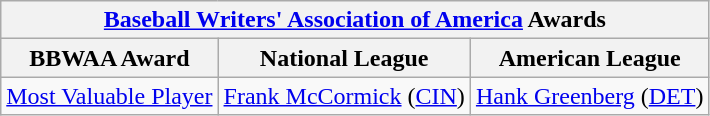<table class="wikitable">
<tr>
<th colspan="3"><a href='#'>Baseball Writers' Association of America</a> Awards</th>
</tr>
<tr>
<th>BBWAA Award</th>
<th>National League</th>
<th>American League</th>
</tr>
<tr>
<td><a href='#'>Most Valuable Player</a></td>
<td><a href='#'>Frank McCormick</a> (<a href='#'>CIN</a>)</td>
<td><a href='#'>Hank Greenberg</a> (<a href='#'>DET</a>)</td>
</tr>
</table>
